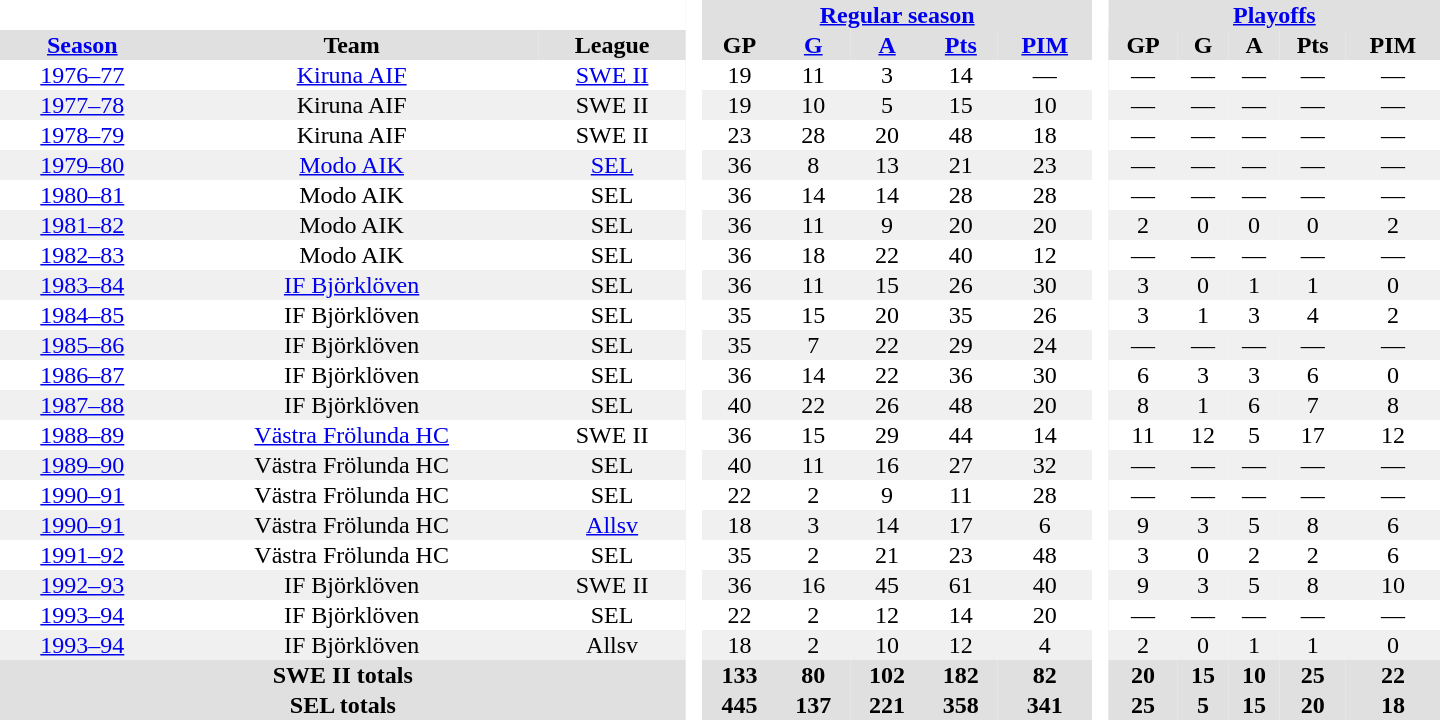<table border="0" cellpadding="1" cellspacing="0" style="text-align:center; width:60em">
<tr bgcolor="#e0e0e0">
<th colspan="3" bgcolor="#ffffff"> </th>
<th rowspan="99" bgcolor="#ffffff"> </th>
<th colspan="5"><a href='#'>Regular season</a></th>
<th rowspan="99" bgcolor="#ffffff"> </th>
<th colspan="5"><a href='#'>Playoffs</a></th>
</tr>
<tr bgcolor="#e0e0e0">
<th><a href='#'>Season</a></th>
<th>Team</th>
<th>League</th>
<th>GP</th>
<th><a href='#'>G</a></th>
<th><a href='#'>A</a></th>
<th><a href='#'>Pts</a></th>
<th><a href='#'>PIM</a></th>
<th>GP</th>
<th>G</th>
<th>A</th>
<th>Pts</th>
<th>PIM</th>
</tr>
<tr>
<td><a href='#'>1976–77</a></td>
<td><a href='#'>Kiruna AIF</a></td>
<td><a href='#'>SWE II</a></td>
<td>19</td>
<td>11</td>
<td>3</td>
<td>14</td>
<td>—</td>
<td>—</td>
<td>—</td>
<td>—</td>
<td>—</td>
<td>—</td>
</tr>
<tr bgcolor="#f0f0f0">
<td><a href='#'>1977–78</a></td>
<td>Kiruna AIF</td>
<td>SWE II</td>
<td>19</td>
<td>10</td>
<td>5</td>
<td>15</td>
<td>10</td>
<td>—</td>
<td>—</td>
<td>—</td>
<td>—</td>
<td>—</td>
</tr>
<tr>
<td><a href='#'>1978–79</a></td>
<td>Kiruna AIF</td>
<td>SWE II</td>
<td>23</td>
<td>28</td>
<td>20</td>
<td>48</td>
<td>18</td>
<td>—</td>
<td>—</td>
<td>—</td>
<td>—</td>
<td>—</td>
</tr>
<tr bgcolor="#f0f0f0">
<td><a href='#'>1979–80</a></td>
<td><a href='#'>Modo AIK</a></td>
<td><a href='#'>SEL</a></td>
<td>36</td>
<td>8</td>
<td>13</td>
<td>21</td>
<td>23</td>
<td>—</td>
<td>—</td>
<td>—</td>
<td>—</td>
<td>—</td>
</tr>
<tr>
<td><a href='#'>1980–81</a></td>
<td>Modo AIK</td>
<td>SEL</td>
<td>36</td>
<td>14</td>
<td>14</td>
<td>28</td>
<td>28</td>
<td>—</td>
<td>—</td>
<td>—</td>
<td>—</td>
<td>—</td>
</tr>
<tr bgcolor="#f0f0f0">
<td><a href='#'>1981–82</a></td>
<td>Modo AIK</td>
<td>SEL</td>
<td>36</td>
<td>11</td>
<td>9</td>
<td>20</td>
<td>20</td>
<td>2</td>
<td>0</td>
<td>0</td>
<td>0</td>
<td>2</td>
</tr>
<tr>
<td><a href='#'>1982–83</a></td>
<td>Modo AIK</td>
<td>SEL</td>
<td>36</td>
<td>18</td>
<td>22</td>
<td>40</td>
<td>12</td>
<td>—</td>
<td>—</td>
<td>—</td>
<td>—</td>
<td>—</td>
</tr>
<tr bgcolor="#f0f0f0">
<td><a href='#'>1983–84</a></td>
<td><a href='#'>IF Björklöven</a></td>
<td>SEL</td>
<td>36</td>
<td>11</td>
<td>15</td>
<td>26</td>
<td>30</td>
<td>3</td>
<td>0</td>
<td>1</td>
<td>1</td>
<td>0</td>
</tr>
<tr>
<td><a href='#'>1984–85</a></td>
<td>IF Björklöven</td>
<td>SEL</td>
<td>35</td>
<td>15</td>
<td>20</td>
<td>35</td>
<td>26</td>
<td>3</td>
<td>1</td>
<td>3</td>
<td>4</td>
<td>2</td>
</tr>
<tr bgcolor="#f0f0f0">
<td><a href='#'>1985–86</a></td>
<td>IF Björklöven</td>
<td>SEL</td>
<td>35</td>
<td>7</td>
<td>22</td>
<td>29</td>
<td>24</td>
<td>—</td>
<td>—</td>
<td>—</td>
<td>—</td>
<td>—</td>
</tr>
<tr>
<td><a href='#'>1986–87</a></td>
<td>IF Björklöven</td>
<td>SEL</td>
<td>36</td>
<td>14</td>
<td>22</td>
<td>36</td>
<td>30</td>
<td>6</td>
<td>3</td>
<td>3</td>
<td>6</td>
<td>0</td>
</tr>
<tr bgcolor="#f0f0f0">
<td><a href='#'>1987–88</a></td>
<td>IF Björklöven</td>
<td>SEL</td>
<td>40</td>
<td>22</td>
<td>26</td>
<td>48</td>
<td>20</td>
<td>8</td>
<td>1</td>
<td>6</td>
<td>7</td>
<td>8</td>
</tr>
<tr>
<td><a href='#'>1988–89</a></td>
<td><a href='#'>Västra Frölunda HC</a></td>
<td>SWE II</td>
<td>36</td>
<td>15</td>
<td>29</td>
<td>44</td>
<td>14</td>
<td>11</td>
<td>12</td>
<td>5</td>
<td>17</td>
<td>12</td>
</tr>
<tr bgcolor="#f0f0f0">
<td><a href='#'>1989–90</a></td>
<td>Västra Frölunda HC</td>
<td>SEL</td>
<td>40</td>
<td>11</td>
<td>16</td>
<td>27</td>
<td>32</td>
<td>—</td>
<td>—</td>
<td>—</td>
<td>—</td>
<td>—</td>
</tr>
<tr>
<td><a href='#'>1990–91</a></td>
<td>Västra Frölunda HC</td>
<td>SEL</td>
<td>22</td>
<td>2</td>
<td>9</td>
<td>11</td>
<td>28</td>
<td>—</td>
<td>—</td>
<td>—</td>
<td>—</td>
<td>—</td>
</tr>
<tr bgcolor="#f0f0f0">
<td><a href='#'>1990–91</a></td>
<td>Västra Frölunda HC</td>
<td><a href='#'>Allsv</a></td>
<td>18</td>
<td>3</td>
<td>14</td>
<td>17</td>
<td>6</td>
<td>9</td>
<td>3</td>
<td>5</td>
<td>8</td>
<td>6</td>
</tr>
<tr>
<td><a href='#'>1991–92</a></td>
<td>Västra Frölunda HC</td>
<td>SEL</td>
<td>35</td>
<td>2</td>
<td>21</td>
<td>23</td>
<td>48</td>
<td>3</td>
<td>0</td>
<td>2</td>
<td>2</td>
<td>6</td>
</tr>
<tr bgcolor="#f0f0f0">
<td><a href='#'>1992–93</a></td>
<td>IF Björklöven</td>
<td>SWE II</td>
<td>36</td>
<td>16</td>
<td>45</td>
<td>61</td>
<td>40</td>
<td>9</td>
<td>3</td>
<td>5</td>
<td>8</td>
<td>10</td>
</tr>
<tr>
<td><a href='#'>1993–94</a></td>
<td>IF Björklöven</td>
<td>SEL</td>
<td>22</td>
<td>2</td>
<td>12</td>
<td>14</td>
<td>20</td>
<td>—</td>
<td>—</td>
<td>—</td>
<td>—</td>
<td>—</td>
</tr>
<tr bgcolor="#f0f0f0">
<td><a href='#'>1993–94</a></td>
<td>IF Björklöven</td>
<td>Allsv</td>
<td>18</td>
<td>2</td>
<td>10</td>
<td>12</td>
<td>4</td>
<td>2</td>
<td>0</td>
<td>1</td>
<td>1</td>
<td>0</td>
</tr>
<tr bgcolor="#e0e0e0">
<th colspan="3">SWE II totals</th>
<th>133</th>
<th>80</th>
<th>102</th>
<th>182</th>
<th>82</th>
<th>20</th>
<th>15</th>
<th>10</th>
<th>25</th>
<th>22</th>
</tr>
<tr bgcolor="#e0e0e0">
<th colspan="3">SEL totals</th>
<th>445</th>
<th>137</th>
<th>221</th>
<th>358</th>
<th>341</th>
<th>25</th>
<th>5</th>
<th>15</th>
<th>20</th>
<th>18</th>
</tr>
</table>
